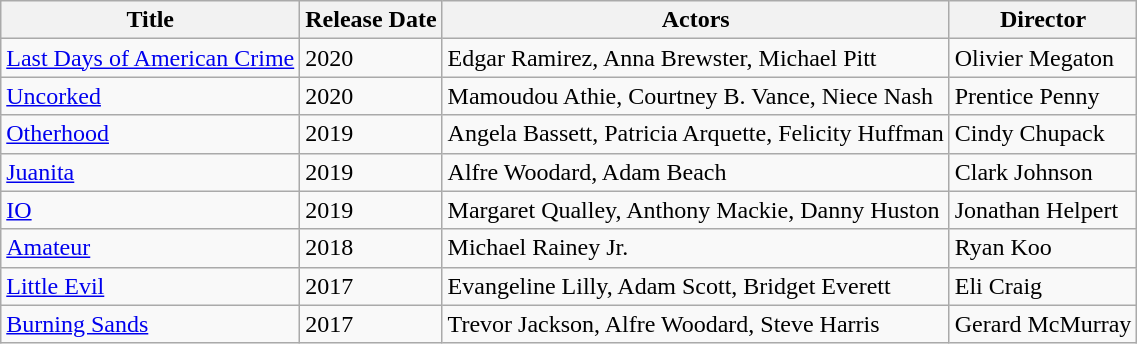<table class="wikitable">
<tr>
<th>Title</th>
<th>Release Date</th>
<th>Actors</th>
<th>Director</th>
</tr>
<tr>
<td><a href='#'>Last Days of American Crime</a></td>
<td>2020</td>
<td>Edgar Ramirez, Anna Brewster, Michael Pitt</td>
<td>Olivier Megaton</td>
</tr>
<tr>
<td><a href='#'>Uncorked</a></td>
<td>2020</td>
<td>Mamoudou Athie, Courtney B. Vance, Niece Nash</td>
<td>Prentice Penny</td>
</tr>
<tr>
<td><a href='#'>Otherhood</a></td>
<td>2019</td>
<td>Angela Bassett, Patricia Arquette, Felicity Huffman</td>
<td>Cindy Chupack</td>
</tr>
<tr>
<td><a href='#'>Juanita</a></td>
<td>2019</td>
<td>Alfre Woodard, Adam Beach</td>
<td>Clark Johnson</td>
</tr>
<tr>
<td><a href='#'>IO</a></td>
<td>2019</td>
<td>Margaret Qualley, Anthony Mackie, Danny Huston</td>
<td>Jonathan Helpert</td>
</tr>
<tr>
<td><a href='#'>Amateur</a></td>
<td>2018</td>
<td>Michael Rainey Jr.</td>
<td>Ryan Koo</td>
</tr>
<tr>
<td><a href='#'>Little Evil</a></td>
<td>2017</td>
<td>Evangeline Lilly, Adam Scott, Bridget Everett</td>
<td>Eli Craig</td>
</tr>
<tr>
<td><a href='#'>Burning Sands</a></td>
<td>2017</td>
<td>Trevor Jackson, Alfre Woodard, Steve Harris</td>
<td>Gerard McMurray</td>
</tr>
</table>
